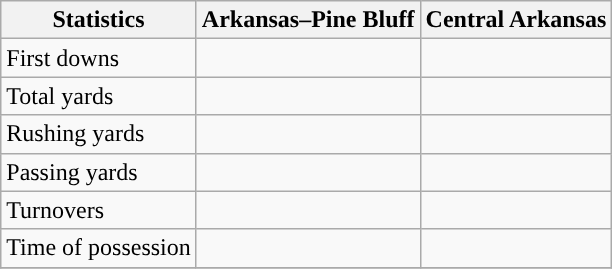<table class="wikitable">
<tr>
<th>Statistics</th>
<th>Arkansas–Pine Bluff</th>
<th>Central Arkansas</th>
</tr>
<tr>
<td>First downs</td>
<td> </td>
<td> </td>
</tr>
<tr>
<td>Total yards</td>
<td> </td>
<td> </td>
</tr>
<tr>
<td>Rushing yards</td>
<td> </td>
<td> </td>
</tr>
<tr>
<td>Passing yards</td>
<td> </td>
<td> </td>
</tr>
<tr>
<td>Turnovers</td>
<td> </td>
<td> </td>
</tr>
<tr>
<td>Time of possession</td>
<td> </td>
<td> </td>
</tr>
<tr>
</tr>
</table>
